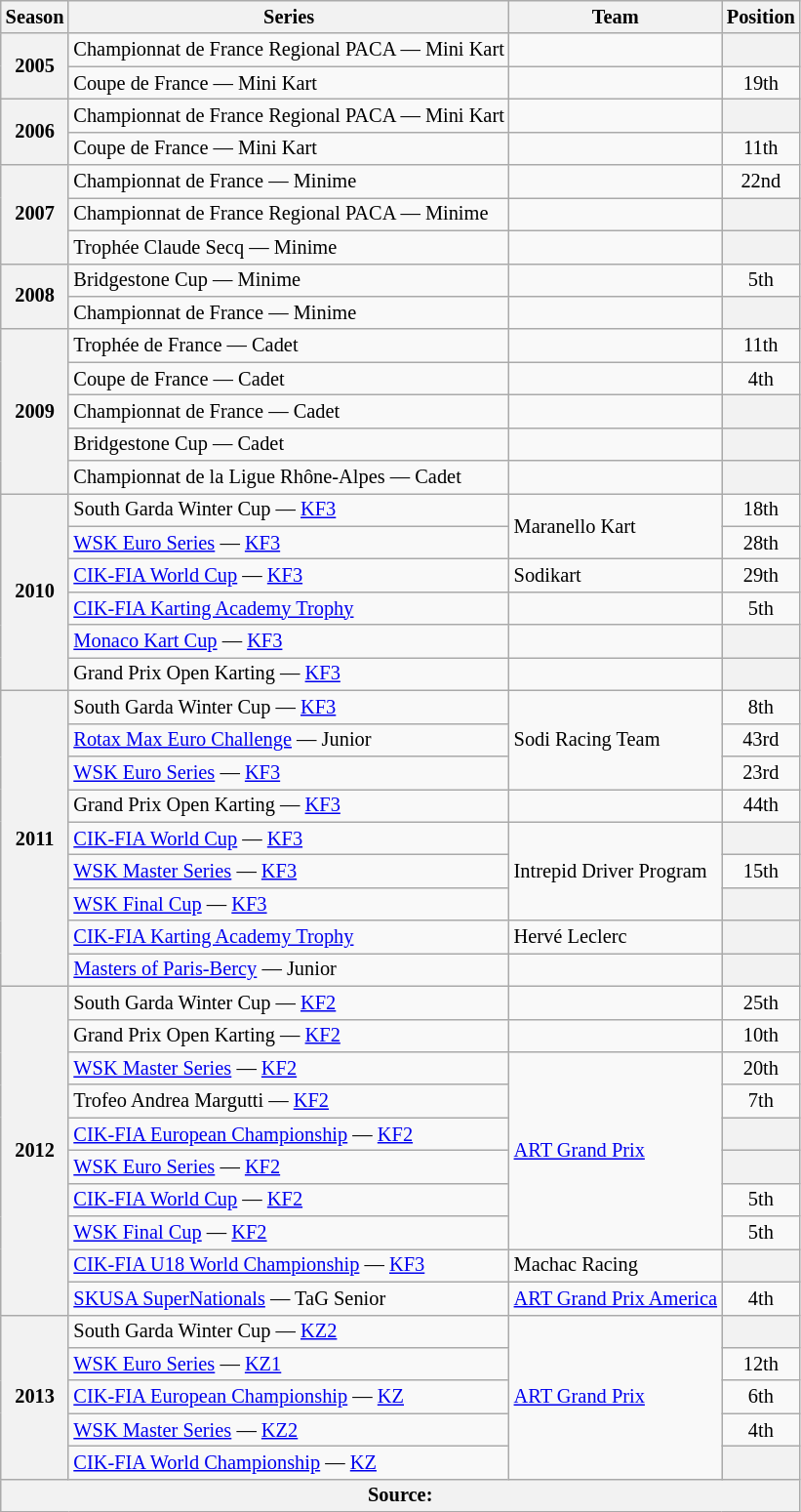<table class="wikitable" style="font-size: 85%; text-align:center">
<tr>
<th>Season</th>
<th>Series</th>
<th>Team</th>
<th>Position</th>
</tr>
<tr>
<th rowspan="2">2005</th>
<td align=left>Championnat de France Regional PACA — Mini Kart</td>
<td></td>
<th></th>
</tr>
<tr>
<td align=left>Coupe de France — Mini Kart</td>
<td></td>
<td>19th</td>
</tr>
<tr>
<th rowspan="2">2006</th>
<td align=left>Championnat de France Regional PACA — Mini Kart</td>
<td></td>
<th></th>
</tr>
<tr>
<td align=left>Coupe de France — Mini Kart</td>
<td></td>
<td>11th</td>
</tr>
<tr>
<th rowspan="3">2007</th>
<td align=left>Championnat de France — Minime</td>
<td></td>
<td>22nd</td>
</tr>
<tr>
<td align=left>Championnat de France Regional PACA — Minime</td>
<td></td>
<th></th>
</tr>
<tr>
<td align=left>Trophée Claude Secq — Minime</td>
<td></td>
<th></th>
</tr>
<tr>
<th rowspan="2">2008</th>
<td align=left>Bridgestone Cup — Minime</td>
<td></td>
<td>5th</td>
</tr>
<tr>
<td align=left>Championnat de France — Minime</td>
<td></td>
<th></th>
</tr>
<tr>
<th rowspan="5">2009</th>
<td align=left>Trophée de France — Cadet</td>
<td></td>
<td>11th</td>
</tr>
<tr>
<td align=left>Coupe de France — Cadet</td>
<td></td>
<td>4th</td>
</tr>
<tr>
<td align=left>Championnat de France — Cadet</td>
<td></td>
<th></th>
</tr>
<tr>
<td align=left>Bridgestone Cup — Cadet</td>
<td></td>
<th></th>
</tr>
<tr>
<td align=left>Championnat de la Ligue Rhône-Alpes — Cadet</td>
<td></td>
<th></th>
</tr>
<tr>
<th rowspan="6">2010</th>
<td align=left>South Garda Winter Cup — <a href='#'>KF3</a></td>
<td rowspan="2" align=left>Maranello Kart</td>
<td>18th</td>
</tr>
<tr>
<td align=left><a href='#'>WSK Euro Series</a> — <a href='#'>KF3</a></td>
<td>28th</td>
</tr>
<tr>
<td align=left><a href='#'>CIK-FIA World Cup</a> — <a href='#'>KF3</a></td>
<td align=left>Sodikart</td>
<td>29th</td>
</tr>
<tr>
<td align=left><a href='#'>CIK-FIA Karting Academy Trophy</a></td>
<td></td>
<td>5th</td>
</tr>
<tr>
<td align=left><a href='#'>Monaco Kart Cup</a> — <a href='#'>KF3</a></td>
<td></td>
<th></th>
</tr>
<tr>
<td align=left>Grand Prix Open Karting — <a href='#'>KF3</a></td>
<td></td>
<th></th>
</tr>
<tr>
<th rowspan="9">2011</th>
<td align=left>South Garda Winter Cup — <a href='#'>KF3</a></td>
<td rowspan="3" align=left>Sodi Racing Team</td>
<td>8th</td>
</tr>
<tr>
<td align=left><a href='#'>Rotax Max Euro Challenge</a> — Junior</td>
<td>43rd</td>
</tr>
<tr>
<td align=left><a href='#'>WSK Euro Series</a> — <a href='#'>KF3</a></td>
<td>23rd</td>
</tr>
<tr>
<td align=left>Grand Prix Open Karting — <a href='#'>KF3</a></td>
<td></td>
<td>44th</td>
</tr>
<tr>
<td align=left><a href='#'>CIK-FIA World Cup</a> — <a href='#'>KF3</a></td>
<td rowspan="3" align=left>Intrepid Driver Program</td>
<th></th>
</tr>
<tr>
<td align=left><a href='#'>WSK Master Series</a> — <a href='#'>KF3</a></td>
<td>15th</td>
</tr>
<tr>
<td align=left><a href='#'>WSK Final Cup</a> — <a href='#'>KF3</a></td>
<th></th>
</tr>
<tr>
<td align=left><a href='#'>CIK-FIA Karting Academy Trophy</a></td>
<td align=left>Hervé Leclerc</td>
<th></th>
</tr>
<tr>
<td align=left><a href='#'>Masters of Paris-Bercy</a> — Junior</td>
<td></td>
<th></th>
</tr>
<tr>
<th rowspan="10">2012</th>
<td align=left>South Garda Winter Cup — <a href='#'>KF2</a></td>
<td></td>
<td>25th</td>
</tr>
<tr>
<td align=left>Grand Prix Open Karting — <a href='#'>KF2</a></td>
<td></td>
<td>10th</td>
</tr>
<tr>
<td align=left><a href='#'>WSK Master Series</a> — <a href='#'>KF2</a></td>
<td rowspan="6" align=left><a href='#'>ART Grand Prix</a></td>
<td>20th</td>
</tr>
<tr>
<td align=left>Trofeo Andrea Margutti — <a href='#'>KF2</a></td>
<td>7th</td>
</tr>
<tr>
<td align=left><a href='#'>CIK-FIA European Championship</a> — <a href='#'>KF2</a></td>
<th></th>
</tr>
<tr>
<td align=left><a href='#'>WSK Euro Series</a> — <a href='#'>KF2</a></td>
<th></th>
</tr>
<tr>
<td align=left><a href='#'>CIK-FIA World Cup</a> — <a href='#'>KF2</a></td>
<td>5th</td>
</tr>
<tr>
<td align=left><a href='#'>WSK Final Cup</a> — <a href='#'>KF2</a></td>
<td>5th</td>
</tr>
<tr>
<td align=left><a href='#'>CIK-FIA U18 World Championship</a> — <a href='#'>KF3</a></td>
<td align=left>Machac Racing</td>
<th></th>
</tr>
<tr>
<td align=left><a href='#'>SKUSA SuperNationals</a> — TaG Senior</td>
<td align=left><a href='#'>ART Grand Prix America</a></td>
<td>4th</td>
</tr>
<tr>
<th rowspan="5">2013</th>
<td align=left>South Garda Winter Cup — <a href='#'>KZ2</a></td>
<td rowspan="5" align=left><a href='#'>ART Grand Prix</a></td>
<th></th>
</tr>
<tr>
<td align=left><a href='#'>WSK Euro Series</a> — <a href='#'>KZ1</a></td>
<td>12th</td>
</tr>
<tr>
<td align=left><a href='#'>CIK-FIA European Championship</a> — <a href='#'>KZ</a></td>
<td>6th</td>
</tr>
<tr>
<td align=left><a href='#'>WSK Master Series</a> — <a href='#'>KZ2</a></td>
<td>4th</td>
</tr>
<tr>
<td align=left><a href='#'>CIK-FIA World Championship</a> — <a href='#'>KZ</a></td>
<th></th>
</tr>
<tr>
<th colspan="4">Source:</th>
</tr>
</table>
